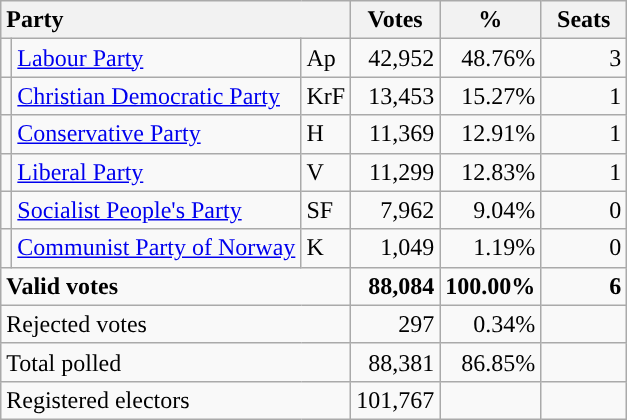<table class="wikitable" border="1" style="text-align:right;">
<tr>
<th style="text-align:left;" colspan=3>Party</th>
<th align=center width="50">Votes</th>
<th align=center width="50">%</th>
<th align=center width="50">Seats</th>
</tr>
<tr>
<td style="color:inherit;background:"></td>
<td align=left><a href='#'>Labour Party</a></td>
<td align=left>Ap</td>
<td>42,952</td>
<td>48.76%</td>
<td>3</td>
</tr>
<tr>
<td style="color:inherit;background:"></td>
<td align=left><a href='#'>Christian Democratic Party</a></td>
<td align=left>KrF</td>
<td>13,453</td>
<td>15.27%</td>
<td>1</td>
</tr>
<tr>
<td style="color:inherit;background:"></td>
<td align=left><a href='#'>Conservative Party</a></td>
<td align=left>H</td>
<td>11,369</td>
<td>12.91%</td>
<td>1</td>
</tr>
<tr>
<td style="color:inherit;background:"></td>
<td align=left><a href='#'>Liberal Party</a></td>
<td align=left>V</td>
<td>11,299</td>
<td>12.83%</td>
<td>1</td>
</tr>
<tr>
<td style="color:inherit;background:"></td>
<td align=left><a href='#'>Socialist People's Party</a></td>
<td align=left>SF</td>
<td>7,962</td>
<td>9.04%</td>
<td>0</td>
</tr>
<tr>
<td style="color:inherit;background:"></td>
<td align=left><a href='#'>Communist Party of Norway</a></td>
<td align=left>K</td>
<td>1,049</td>
<td>1.19%</td>
<td>0</td>
</tr>
<tr style="font-weight:bold">
<td align=left colspan=3>Valid votes</td>
<td>88,084</td>
<td>100.00%</td>
<td>6</td>
</tr>
<tr>
<td align=left colspan=3>Rejected votes</td>
<td>297</td>
<td>0.34%</td>
<td></td>
</tr>
<tr>
<td align=left colspan=3>Total polled</td>
<td>88,381</td>
<td>86.85%</td>
<td></td>
</tr>
<tr>
<td align=left colspan=3>Registered electors</td>
<td>101,767</td>
<td></td>
<td></td>
</tr>
</table>
